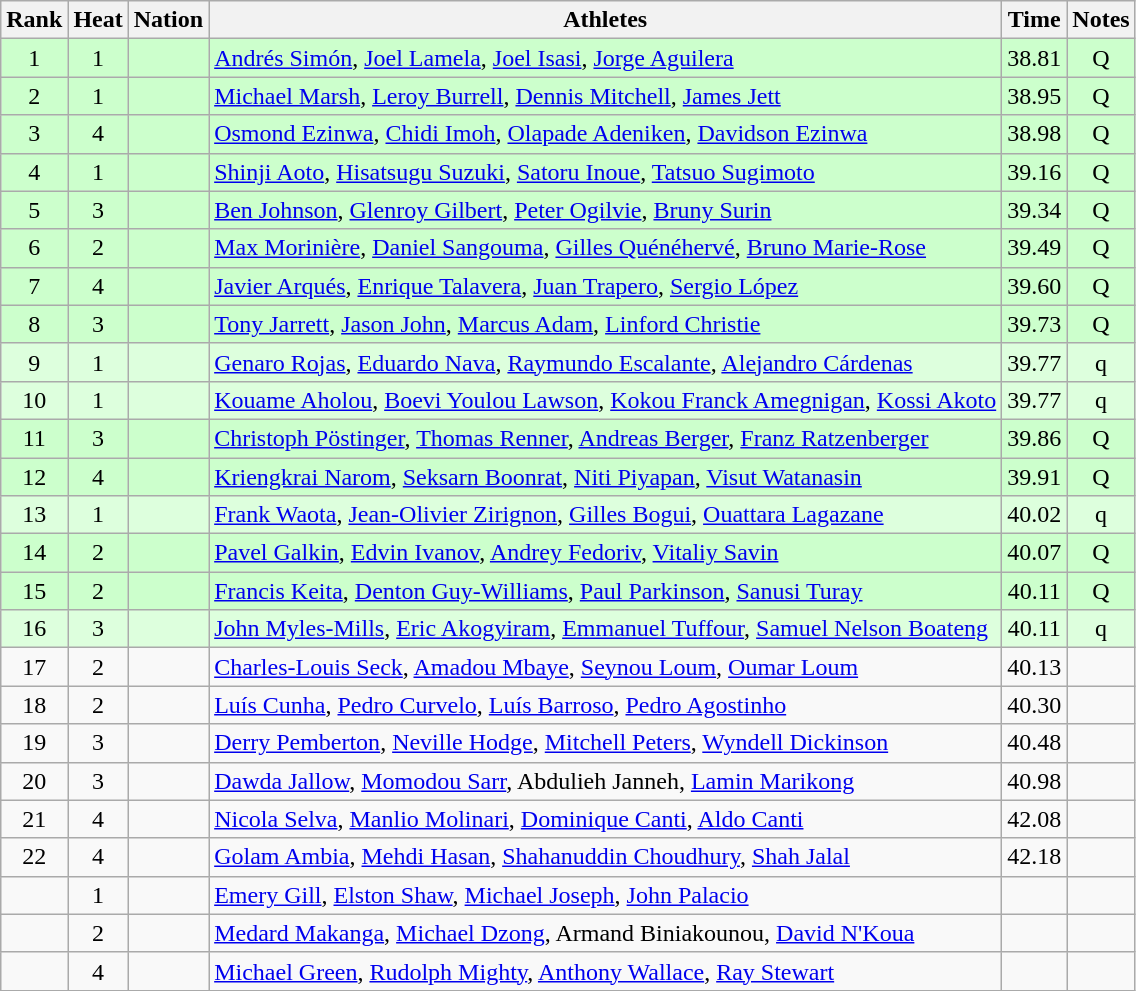<table class="wikitable sortable" style="text-align:center">
<tr>
<th>Rank</th>
<th>Heat</th>
<th>Nation</th>
<th>Athletes</th>
<th>Time</th>
<th>Notes</th>
</tr>
<tr bgcolor=ccffcc>
<td>1</td>
<td>1</td>
<td align=left></td>
<td align=left><a href='#'>Andrés Simón</a>, <a href='#'>Joel Lamela</a>, <a href='#'>Joel Isasi</a>, <a href='#'>Jorge Aguilera</a></td>
<td>38.81</td>
<td>Q</td>
</tr>
<tr bgcolor=ccffcc>
<td>2</td>
<td>1</td>
<td align=left></td>
<td align=left><a href='#'>Michael Marsh</a>, <a href='#'>Leroy Burrell</a>, <a href='#'>Dennis Mitchell</a>, <a href='#'>James Jett</a></td>
<td>38.95</td>
<td>Q</td>
</tr>
<tr bgcolor=ccffcc>
<td>3</td>
<td>4</td>
<td align=left></td>
<td align=left><a href='#'>Osmond Ezinwa</a>, <a href='#'>Chidi Imoh</a>, <a href='#'>Olapade Adeniken</a>, <a href='#'>Davidson Ezinwa</a></td>
<td>38.98</td>
<td>Q</td>
</tr>
<tr bgcolor=ccffcc>
<td>4</td>
<td>1</td>
<td align=left></td>
<td align=left><a href='#'>Shinji Aoto</a>, <a href='#'>Hisatsugu Suzuki</a>, <a href='#'>Satoru Inoue</a>, <a href='#'>Tatsuo Sugimoto</a></td>
<td>39.16</td>
<td>Q</td>
</tr>
<tr bgcolor=ccffcc>
<td>5</td>
<td>3</td>
<td align=left></td>
<td align=left><a href='#'>Ben Johnson</a>, <a href='#'>Glenroy Gilbert</a>, <a href='#'>Peter Ogilvie</a>, <a href='#'>Bruny Surin</a></td>
<td>39.34</td>
<td>Q</td>
</tr>
<tr bgcolor=ccffcc>
<td>6</td>
<td>2</td>
<td align=left></td>
<td align=left><a href='#'>Max Morinière</a>, <a href='#'>Daniel Sangouma</a>, <a href='#'>Gilles Quénéhervé</a>, <a href='#'>Bruno Marie-Rose</a></td>
<td>39.49</td>
<td>Q</td>
</tr>
<tr bgcolor=ccffcc>
<td>7</td>
<td>4</td>
<td align=left></td>
<td align=left><a href='#'>Javier Arqués</a>, <a href='#'>Enrique Talavera</a>, <a href='#'>Juan Trapero</a>, <a href='#'>Sergio López</a></td>
<td>39.60</td>
<td>Q</td>
</tr>
<tr bgcolor=ccffcc>
<td>8</td>
<td>3</td>
<td align=left></td>
<td align=left><a href='#'>Tony Jarrett</a>, <a href='#'>Jason John</a>, <a href='#'>Marcus Adam</a>, <a href='#'>Linford Christie</a></td>
<td>39.73</td>
<td>Q</td>
</tr>
<tr bgcolor=ddffdd>
<td>9</td>
<td>1</td>
<td align=left></td>
<td align=left><a href='#'>Genaro Rojas</a>, <a href='#'>Eduardo Nava</a>, <a href='#'>Raymundo Escalante</a>, <a href='#'>Alejandro Cárdenas</a></td>
<td>39.77</td>
<td>q</td>
</tr>
<tr bgcolor=ddffdd>
<td>10</td>
<td>1</td>
<td align=left></td>
<td align=left><a href='#'>Kouame Aholou</a>, <a href='#'>Boevi Youlou Lawson</a>, <a href='#'>Kokou Franck Amegnigan</a>, <a href='#'>Kossi Akoto</a></td>
<td>39.77</td>
<td>q</td>
</tr>
<tr bgcolor=ccffcc>
<td>11</td>
<td>3</td>
<td align=left></td>
<td align=left><a href='#'>Christoph Pöstinger</a>, <a href='#'>Thomas Renner</a>, <a href='#'>Andreas Berger</a>, <a href='#'>Franz Ratzenberger</a></td>
<td>39.86</td>
<td>Q</td>
</tr>
<tr bgcolor=ccffcc>
<td>12</td>
<td>4</td>
<td align=left></td>
<td align=left><a href='#'>Kriengkrai Narom</a>, <a href='#'>Seksarn Boonrat</a>, <a href='#'>Niti Piyapan</a>, <a href='#'>Visut Watanasin</a></td>
<td>39.91</td>
<td>Q</td>
</tr>
<tr bgcolor=ddffdd>
<td>13</td>
<td>1</td>
<td align=left></td>
<td align=left><a href='#'>Frank Waota</a>, <a href='#'>Jean-Olivier Zirignon</a>, <a href='#'>Gilles Bogui</a>, <a href='#'>Ouattara Lagazane</a></td>
<td>40.02</td>
<td>q</td>
</tr>
<tr bgcolor=ccffcc>
<td>14</td>
<td>2</td>
<td align=left></td>
<td align=left><a href='#'>Pavel Galkin</a>, <a href='#'>Edvin Ivanov</a>, <a href='#'>Andrey Fedoriv</a>, <a href='#'>Vitaliy Savin</a></td>
<td>40.07</td>
<td>Q</td>
</tr>
<tr bgcolor=ccffcc>
<td>15</td>
<td>2</td>
<td align=left></td>
<td align=left><a href='#'>Francis Keita</a>, <a href='#'>Denton Guy-Williams</a>, <a href='#'>Paul Parkinson</a>, <a href='#'>Sanusi Turay</a></td>
<td>40.11</td>
<td>Q</td>
</tr>
<tr bgcolor=ddffdd>
<td>16</td>
<td>3</td>
<td align=left></td>
<td align=left><a href='#'>John Myles-Mills</a>, <a href='#'>Eric Akogyiram</a>, <a href='#'>Emmanuel Tuffour</a>, <a href='#'>Samuel Nelson Boateng</a></td>
<td>40.11</td>
<td>q</td>
</tr>
<tr>
<td>17</td>
<td>2</td>
<td align=left></td>
<td align=left><a href='#'>Charles-Louis Seck</a>, <a href='#'>Amadou Mbaye</a>, <a href='#'>Seynou Loum</a>, <a href='#'>Oumar Loum</a></td>
<td>40.13</td>
<td></td>
</tr>
<tr>
<td>18</td>
<td>2</td>
<td align=left></td>
<td align=left><a href='#'>Luís Cunha</a>, <a href='#'>Pedro Curvelo</a>, <a href='#'>Luís Barroso</a>, <a href='#'>Pedro Agostinho</a></td>
<td>40.30</td>
<td></td>
</tr>
<tr>
<td>19</td>
<td>3</td>
<td align=left></td>
<td align=left><a href='#'>Derry Pemberton</a>, <a href='#'>Neville Hodge</a>, <a href='#'>Mitchell Peters</a>, <a href='#'>Wyndell Dickinson</a></td>
<td>40.48</td>
<td></td>
</tr>
<tr>
<td>20</td>
<td>3</td>
<td align=left></td>
<td align=left><a href='#'>Dawda Jallow</a>, <a href='#'>Momodou Sarr</a>, Abdulieh Janneh, <a href='#'>Lamin Marikong</a></td>
<td>40.98</td>
<td></td>
</tr>
<tr>
<td>21</td>
<td>4</td>
<td align=left></td>
<td align=left><a href='#'>Nicola Selva</a>, <a href='#'>Manlio Molinari</a>, <a href='#'>Dominique Canti</a>, <a href='#'>Aldo Canti</a></td>
<td>42.08</td>
<td></td>
</tr>
<tr>
<td>22</td>
<td>4</td>
<td align=left></td>
<td align=left><a href='#'>Golam Ambia</a>, <a href='#'>Mehdi Hasan</a>, <a href='#'>Shahanuddin Choudhury</a>, <a href='#'>Shah Jalal</a></td>
<td>42.18</td>
<td></td>
</tr>
<tr>
<td></td>
<td>1</td>
<td align=left></td>
<td align=left><a href='#'>Emery Gill</a>, <a href='#'>Elston Shaw</a>, <a href='#'>Michael Joseph</a>, <a href='#'>John Palacio</a></td>
<td></td>
<td></td>
</tr>
<tr>
<td></td>
<td>2</td>
<td align=left></td>
<td align=left><a href='#'>Medard Makanga</a>, <a href='#'>Michael Dzong</a>, Armand Biniakounou, <a href='#'>David N'Koua</a></td>
<td></td>
<td></td>
</tr>
<tr>
<td></td>
<td>4</td>
<td align=left></td>
<td align=left><a href='#'>Michael Green</a>, <a href='#'>Rudolph Mighty</a>, <a href='#'>Anthony Wallace</a>, <a href='#'>Ray Stewart</a></td>
<td></td>
<td></td>
</tr>
</table>
